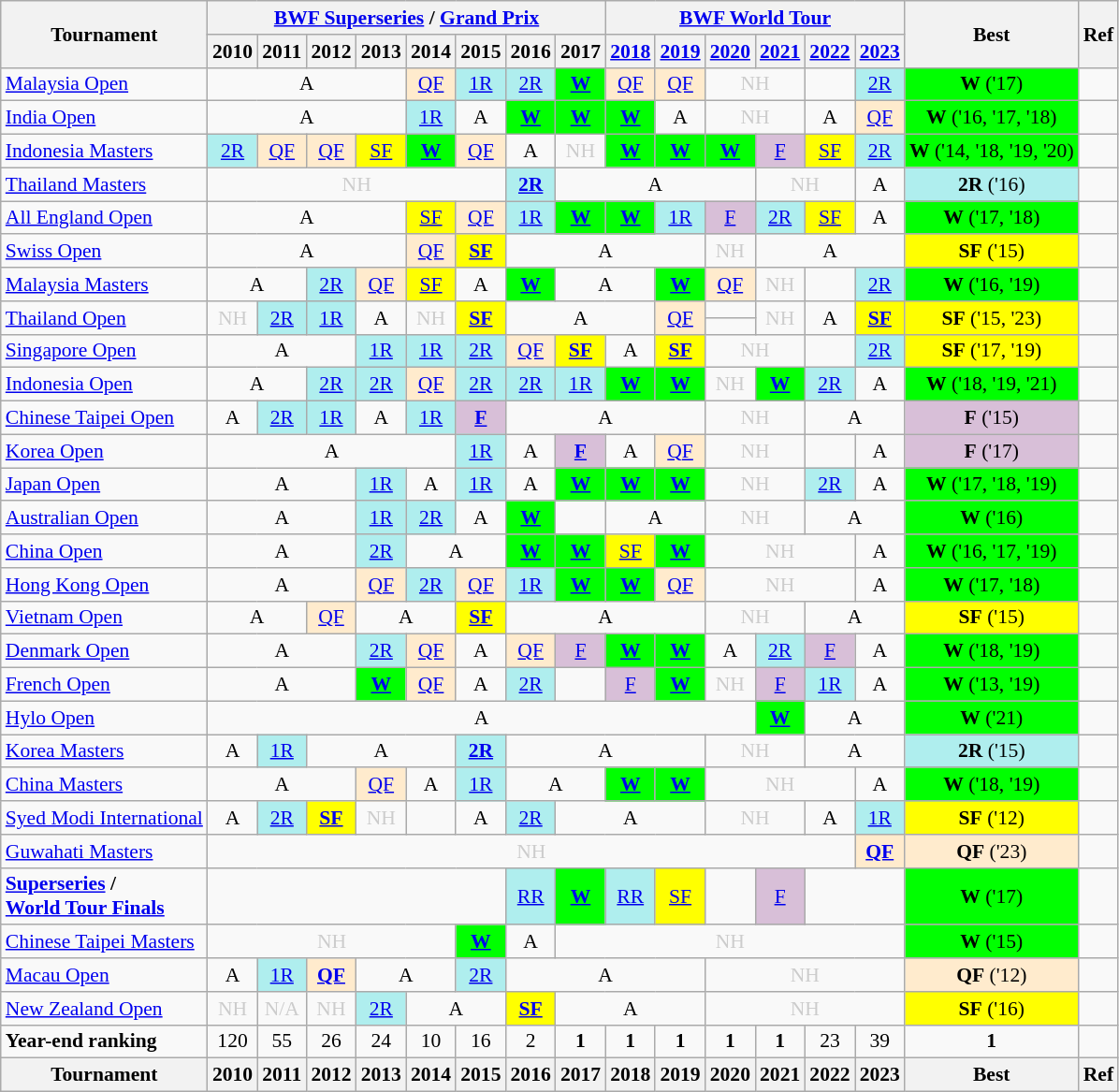<table class="wikitable" style="font-size: 90%; text-align:center">
<tr>
<th rowspan="2">Tournament</th>
<th colspan="8"><a href='#'>BWF Superseries</a> / <a href='#'>Grand Prix</a></th>
<th colspan="6"><a href='#'>BWF World Tour</a></th>
<th rowspan="2">Best</th>
<th rowspan="2">Ref</th>
</tr>
<tr>
<th>2010</th>
<th>2011</th>
<th>2012</th>
<th>2013</th>
<th>2014</th>
<th>2015</th>
<th>2016</th>
<th>2017</th>
<th><a href='#'>2018</a></th>
<th><a href='#'>2019</a></th>
<th><a href='#'>2020</a></th>
<th><a href='#'>2021</a></th>
<th><a href='#'>2022</a></th>
<th><a href='#'>2023</a></th>
</tr>
<tr>
<td align=left><a href='#'>Malaysia Open</a></td>
<td colspan="4">A</td>
<td bgcolor=FFEBCD><a href='#'>QF</a></td>
<td bgcolor=AFEEEE><a href='#'>1R</a></td>
<td bgcolor=AFEEEE><a href='#'>2R</a></td>
<td bgcolor=00FF00><a href='#'><strong>W</strong></a></td>
<td bgcolor=FFEBCD><a href='#'>QF</a></td>
<td bgcolor=FFEBCD><a href='#'>QF</a></td>
<td colspan="2" style=color:#ccc>NH</td>
<td><a href='#'></a></td>
<td bgcolor=AFEEEE><a href='#'>2R</a></td>
<td bgcolor=00FF00><strong>W</strong> ('17)</td>
<td></td>
</tr>
<tr>
<td align=left><a href='#'>India Open</a></td>
<td colspan="4">A</td>
<td bgcolor=AFEEEE><a href='#'>1R</a></td>
<td>A</td>
<td bgcolor=00FF00><a href='#'><strong>W</strong></a></td>
<td bgcolor=00FF00><a href='#'><strong>W</strong></a></td>
<td bgcolor=00FF00><a href='#'><strong>W</strong></a></td>
<td>A</td>
<td colspan="2" style=color:#ccc>NH</td>
<td>A</td>
<td bgcolor=FFEBCD><a href='#'>QF</a></td>
<td bgcolor=00FF00><strong>W</strong> ('16, '17, '18)</td>
<td></td>
</tr>
<tr>
<td align=left><a href='#'>Indonesia Masters</a></td>
<td bgcolor=AFEEEE><a href='#'>2R</a></td>
<td bgcolor=FFEBCD><a href='#'>QF</a></td>
<td bgcolor=FFEBCD><a href='#'>QF</a></td>
<td bgcolor=FFFF00><a href='#'>SF</a></td>
<td bgcolor=00FF00><a href='#'><strong>W</strong></a></td>
<td bgcolor=FFEBCD><a href='#'>QF</a></td>
<td>A</td>
<td style=color:#ccc>NH</td>
<td bgcolor=00FF00><a href='#'><strong>W</strong></a></td>
<td bgcolor=00FF00><a href='#'><strong>W</strong></a></td>
<td bgcolor=00FF00><a href='#'><strong>W</strong></a></td>
<td bgcolor=D8BFD8><a href='#'>F</a></td>
<td bgcolor=FFFF00><a href='#'>SF</a></td>
<td bgcolor=AFEEEE><a href='#'>2R</a></td>
<td bgcolor=00FF00><strong>W</strong> ('14, '18, '19, '20)</td>
<td></td>
</tr>
<tr>
<td align=left><a href='#'>Thailand Masters</a></td>
<td colspan="6" style=color:#ccc>NH</td>
<td bgcolor=AFEEEE><a href='#'><strong>2R</strong></a></td>
<td colspan="4">A</td>
<td colspan="2" style=color:#ccc>NH</td>
<td>A</td>
<td bgcolor=AFEEEE><strong>2R</strong> ('16)</td>
<td></td>
</tr>
<tr>
<td align=left><a href='#'>All England Open</a></td>
<td colspan="4">A</td>
<td bgcolor=FFFF00><a href='#'>SF</a></td>
<td bgcolor=FFEBCD><a href='#'>QF</a></td>
<td bgcolor=AFEEEE><a href='#'>1R</a></td>
<td bgcolor=00FF00><a href='#'><strong>W</strong></a></td>
<td bgcolor=00FF00><a href='#'><strong>W</strong></a></td>
<td bgcolor=AFEEEE><a href='#'>1R</a></td>
<td bgcolor=D8BFD8><a href='#'>F</a></td>
<td bgcolor=AFEEEE><a href='#'>2R</a></td>
<td bgcolor=FFFF00><a href='#'>SF</a></td>
<td>A</td>
<td bgcolor=00FF00><strong>W</strong> ('17, '18)</td>
<td></td>
</tr>
<tr>
<td align=left><a href='#'>Swiss Open</a></td>
<td colspan="4">A</td>
<td bgcolor=FFEBCD><a href='#'>QF</a></td>
<td bgcolor=FFFF00><a href='#'><strong>SF</strong></a></td>
<td colspan="4">A</td>
<td style=color:#ccc>NH</td>
<td colspan="3">A</td>
<td bgcolor=FFFF00><strong>SF</strong> ('15)</td>
<td></td>
</tr>
<tr>
<td align=left><a href='#'>Malaysia Masters</a></td>
<td colspan="2">A</td>
<td bgcolor=AFEEEE><a href='#'>2R</a></td>
<td bgcolor=FFEBCD><a href='#'>QF</a></td>
<td bgcolor=FFFF00><a href='#'>SF</a></td>
<td>A</td>
<td bgcolor=00FF00><a href='#'><strong>W</strong></a></td>
<td colspan="2">A</td>
<td bgcolor=00FF00><a href='#'><strong>W</strong></a></td>
<td bgcolor=FFEBCD><a href='#'>QF</a></td>
<td style=color:#ccc>NH</td>
<td><a href='#'></a></td>
<td bgcolor=AFEEEE><a href='#'>2R</a></td>
<td bgcolor=00FF00><strong>W</strong> ('16, '19)</td>
<td></td>
</tr>
<tr>
<td rowspan="2" align=left><a href='#'>Thailand Open</a></td>
<td rowspan="2" style=color:#ccc>NH</td>
<td rowspan="2" bgcolor=AFEEEE><a href='#'>2R</a></td>
<td rowspan="2" bgcolor=AFEEEE><a href='#'>1R</a></td>
<td rowspan="2">A</td>
<td rowspan="2" style=color:#ccc>NH</td>
<td rowspan="2" bgcolor=FFFF00><a href='#'><strong>SF</strong></a></td>
<td rowspan="2" colspan="3">A</td>
<td rowspan="2" bgcolor=FFEBCD><a href='#'>QF</a></td>
<td><a href='#'></a></td>
<td rowspan="2" style=color:#ccc>NH</td>
<td rowspan="2">A</td>
<td rowspan="2" bgcolor=FFFF00><strong><a href='#'>SF</a></strong></td>
<td rowspan="2" bgcolor=FFFF00><strong>SF</strong> ('15, '23)</td>
<td rowspan="2"></td>
</tr>
<tr>
<td><a href='#'></a></td>
</tr>
<tr>
<td align=left><a href='#'>Singapore Open</a></td>
<td colspan="3">A</td>
<td bgcolor=AFEEEE><a href='#'>1R</a></td>
<td bgcolor=AFEEEE><a href='#'>1R</a></td>
<td bgcolor=AFEEEE><a href='#'>2R</a></td>
<td bgcolor=FFEBCD><a href='#'>QF</a></td>
<td bgcolor=FFFF00><a href='#'><strong>SF</strong></a></td>
<td>A</td>
<td bgcolor=FFFF00><a href='#'><strong>SF</strong></a></td>
<td colspan="2" style=color:#ccc>NH</td>
<td><a href='#'></a></td>
<td bgcolor=AFEEEE><a href='#'>2R</a></td>
<td bgcolor=FFFF00><strong>SF</strong> ('17, '19)</td>
<td></td>
</tr>
<tr>
<td align=left><a href='#'>Indonesia Open</a></td>
<td colspan="2">A</td>
<td bgcolor=AFEEEE><a href='#'>2R</a></td>
<td bgcolor=AFEEEE><a href='#'>2R</a></td>
<td bgcolor=FFEBCD><a href='#'>QF</a></td>
<td bgcolor=AFEEEE><a href='#'>2R</a></td>
<td bgcolor=AFEEEE><a href='#'>2R</a></td>
<td bgcolor=AFEEEE><a href='#'>1R</a></td>
<td bgcolor=00FF00><a href='#'><strong>W</strong></a></td>
<td bgcolor=00FF00><a href='#'><strong>W</strong></a></td>
<td style=color:#ccc>NH</td>
<td bgcolor=00FF00><strong><a href='#'>W</a></strong></td>
<td bgcolor=AFEEEE><a href='#'>2R</a></td>
<td>A</td>
<td bgcolor=00FF00><strong>W</strong> ('18, '19, '21)</td>
<td></td>
</tr>
<tr>
<td align=left><a href='#'>Chinese Taipei Open</a></td>
<td>A</td>
<td bgcolor=AFEEEE><a href='#'>2R</a></td>
<td bgcolor=AFEEEE><a href='#'>1R</a></td>
<td>A</td>
<td bgcolor=AFEEEE><a href='#'>1R</a></td>
<td bgcolor=D8BFD8><a href='#'><strong>F</strong></a></td>
<td colspan="4">A</td>
<td colspan="2" style=color:#ccc>NH</td>
<td colspan="2">A</td>
<td bgcolor=D8BFD8><strong>F</strong> ('15)</td>
<td></td>
</tr>
<tr>
<td align=left><a href='#'>Korea Open</a></td>
<td colspan="5">A</td>
<td bgcolor=AFEEEE><a href='#'>1R</a></td>
<td>A</td>
<td bgcolor=D8BFD8><a href='#'><strong>F</strong></a></td>
<td>A</td>
<td bgcolor=FFEBCD><a href='#'>QF</a></td>
<td colspan="2" style=color:#ccc>NH</td>
<td><a href='#'></a></td>
<td>A</td>
<td bgcolor=D8BFD8><strong>F</strong> ('17)</td>
<td></td>
</tr>
<tr>
<td align=left><a href='#'>Japan Open</a></td>
<td colspan="3">A</td>
<td bgcolor=AFEEEE><a href='#'>1R</a></td>
<td>A</td>
<td bgcolor=AFEEEE><a href='#'>1R</a></td>
<td>A</td>
<td bgcolor=00FF00><a href='#'><strong>W</strong></a></td>
<td bgcolor=00FF00><a href='#'><strong>W</strong></a></td>
<td bgcolor=00FF00><a href='#'><strong>W</strong></a></td>
<td colspan="2" style=color:#ccc>NH</td>
<td bgcolor=AFEEEE><a href='#'>2R</a></td>
<td>A</td>
<td bgcolor=00FF00><strong>W</strong> ('17, '18, '19)</td>
<td></td>
</tr>
<tr>
<td align=left><a href='#'>Australian Open</a></td>
<td colspan="3">A</td>
<td bgcolor=AFEEEE><a href='#'>1R</a></td>
<td bgcolor=AFEEEE><a href='#'>2R</a></td>
<td>A</td>
<td bgcolor=00FF00><a href='#'><strong>W</strong></a></td>
<td><a href='#'></a></td>
<td colspan="2">A</td>
<td colspan="2" style=color:#ccc>NH</td>
<td colspan="2">A</td>
<td bgcolor=00FF00><strong>W</strong> ('16)</td>
<td></td>
</tr>
<tr>
<td align=left><a href='#'>China Open</a></td>
<td colspan="3">A</td>
<td bgcolor=AFEEEE><a href='#'>2R</a></td>
<td colspan="2">A</td>
<td bgcolor=00FF00><a href='#'><strong>W</strong></a></td>
<td bgcolor=00FF00><a href='#'><strong>W</strong></a></td>
<td bgcolor=FFFF00><a href='#'>SF</a></td>
<td bgcolor=00FF00><a href='#'><strong>W</strong></a></td>
<td colspan="3" style=color:#ccc>NH</td>
<td>A</td>
<td bgcolor=00FF00><strong>W</strong> ('16, '17, '19)</td>
<td></td>
</tr>
<tr>
<td align=left><a href='#'>Hong Kong Open</a></td>
<td colspan="3">A</td>
<td bgcolor=FFEBCD><a href='#'>QF</a></td>
<td bgcolor=AFEEEE><a href='#'>2R</a></td>
<td bgcolor=FFEBCD><a href='#'>QF</a></td>
<td bgcolor=AFEEEE><a href='#'>1R</a></td>
<td bgcolor=00FF00><a href='#'><strong>W</strong></a></td>
<td bgcolor=00FF00><a href='#'><strong>W</strong></a></td>
<td bgcolor=FFEBCD><a href='#'>QF</a></td>
<td colspan="3" style=color:#ccc>NH</td>
<td>A</td>
<td bgcolor=00FF00><strong>W</strong> ('17, '18)</td>
<td></td>
</tr>
<tr>
<td align=left><a href='#'>Vietnam Open</a></td>
<td colspan="2">A</td>
<td bgcolor=FFEBCD><a href='#'>QF</a></td>
<td colspan="2">A</td>
<td bgcolor=FFFF00><a href='#'><strong>SF</strong></a></td>
<td colspan="4">A</td>
<td colspan="2" style=color:#ccc>NH</td>
<td colspan="2">A</td>
<td bgcolor=FFFF00><strong>SF</strong> ('15)</td>
<td></td>
</tr>
<tr>
<td align=left><a href='#'>Denmark Open</a></td>
<td colspan="3">A</td>
<td bgcolor=AFEEEE><a href='#'>2R</a></td>
<td bgcolor=FFEBCD><a href='#'>QF</a></td>
<td>A</td>
<td bgcolor=FFEBCD><a href='#'>QF</a></td>
<td bgcolor=D8BFD8><a href='#'>F</a></td>
<td bgcolor=00FF00><a href='#'><strong>W</strong></a></td>
<td bgcolor=00FF00><a href='#'><strong>W</strong></a></td>
<td>A</td>
<td bgcolor=AFEEEE><a href='#'>2R</a></td>
<td bgcolor=D8BFD8><a href='#'>F</a></td>
<td>A</td>
<td bgcolor=00FF00><strong>W</strong> ('18, '19)</td>
<td></td>
</tr>
<tr>
<td align=left><a href='#'>French Open</a></td>
<td colspan="3">A</td>
<td bgcolor=00FF00><a href='#'><strong>W</strong></a></td>
<td bgcolor=FFEBCD><a href='#'>QF</a></td>
<td>A</td>
<td bgcolor=AFEEEE><a href='#'>2R</a></td>
<td><a href='#'></a></td>
<td bgcolor=D8BFD8><a href='#'>F</a></td>
<td bgcolor=00FF00><a href='#'><strong>W</strong></a></td>
<td style=color:#ccc>NH</td>
<td bgcolor=D8BFD8><a href='#'>F</a></td>
<td bgcolor=AFEEEE><a href='#'>1R</a></td>
<td>A</td>
<td bgcolor=00FF00><strong>W</strong> ('13, '19)</td>
<td></td>
</tr>
<tr>
<td align=left><a href='#'>Hylo Open</a></td>
<td colspan="11">A</td>
<td bgcolor=00FF00><strong><a href='#'>W</a></strong></td>
<td colspan="2">A</td>
<td bgcolor=00FF00><strong>W</strong> ('21)</td>
<td></td>
</tr>
<tr>
<td align=left><a href='#'>Korea Masters</a></td>
<td>A</td>
<td bgcolor=AFEEEE><a href='#'>1R</a></td>
<td colspan="3">A</td>
<td bgcolor=AFEEEE><a href='#'><strong>2R</strong></a></td>
<td colspan="4">A</td>
<td colspan="2" style=color:#ccc>NH</td>
<td colspan="2">A</td>
<td bgcolor=AFEEEE><strong>2R</strong> ('15)</td>
<td></td>
</tr>
<tr>
<td align=left><a href='#'>China Masters</a></td>
<td colspan="3">A</td>
<td bgcolor=FFEBCD><a href='#'>QF</a></td>
<td>A</td>
<td bgcolor=AFEEEE><a href='#'>1R</a></td>
<td colspan="2">A</td>
<td bgcolor=00FF00><a href='#'><strong>W</strong></a></td>
<td bgcolor=00FF00><a href='#'><strong>W</strong></a></td>
<td colspan="3" style=color:#ccc>NH</td>
<td>A</td>
<td bgcolor=00FF00><strong>W</strong> ('18, '19)</td>
<td></td>
</tr>
<tr>
<td align=left><a href='#'>Syed Modi International</a></td>
<td>A</td>
<td bgcolor=AFEEEE><a href='#'>2R</a></td>
<td bgcolor=FFFF00><a href='#'><strong>SF</strong></a></td>
<td style=color:#ccc>NH</td>
<td><a href='#'></a></td>
<td>A</td>
<td bgcolor=AFEEEE><a href='#'>2R</a></td>
<td colspan="3">A</td>
<td colspan="2" style=color:#ccc>NH</td>
<td>A</td>
<td bgcolor=AFEEEE><a href='#'>1R</a></td>
<td bgcolor=FFFF00><strong>SF</strong> ('12)</td>
<td></td>
</tr>
<tr>
<td align=left><a href='#'>Guwahati Masters</a></td>
<td colspan="13" style=color:#ccc>NH</td>
<td bgcolor=FFEBCD><strong><a href='#'>QF</a></strong></td>
<td bgcolor=FFEBCD><strong>QF</strong> ('23)</td>
<td></td>
</tr>
<tr>
<td align=left><strong><a href='#'>Superseries</a> /<br> <a href='#'>World Tour Finals</a></strong></td>
<td colspan="6"></td>
<td bgcolor=AFEEEE><a href='#'>RR</a></td>
<td bgcolor=00FF00><a href='#'><strong>W</strong></a></td>
<td bgcolor=AFEEEE><a href='#'>RR</a></td>
<td bgcolor=FFFF00><a href='#'>SF</a></td>
<td></td>
<td bgcolor=D8BFD8><a href='#'>F</a></td>
<td colspan="2"></td>
<td bgcolor=00FF00><strong>W</strong> ('17)</td>
<td></td>
</tr>
<tr>
<td align=left><a href='#'>Chinese Taipei Masters</a></td>
<td colspan="5" style=color:#ccc>NH</td>
<td bgcolor=00FF00><a href='#'><strong>W</strong></a></td>
<td>A</td>
<td colspan="7" style=color:#ccc>NH</td>
<td bgcolor=00FF00><strong>W</strong> ('15)</td>
<td></td>
</tr>
<tr>
<td align=left><a href='#'>Macau Open</a></td>
<td>A</td>
<td bgcolor=AFEEEE><a href='#'>1R</a></td>
<td bgcolor=FFEBCD><a href='#'><strong>QF</strong></a></td>
<td colspan="2">A</td>
<td bgcolor=AFEEEE><a href='#'>2R</a></td>
<td colspan="4">A</td>
<td colspan="4" style=color:#ccc>NH</td>
<td bgcolor=FFEBCD><strong>QF</strong> ('12)</td>
<td></td>
</tr>
<tr>
<td align=left><a href='#'>New Zealand Open</a></td>
<td style=color:#ccc>NH</td>
<td style=color:#ccc>N/A</td>
<td style=color:#ccc>NH</td>
<td bgcolor=AFEEEE><a href='#'>2R</a></td>
<td colspan="2">A</td>
<td bgcolor=FFFF00><a href='#'><strong>SF</strong></a></td>
<td colspan="3">A</td>
<td colspan="4" style=color:#ccc>NH</td>
<td bgcolor=FFFF00><strong>SF</strong> ('16)</td>
<td></td>
</tr>
<tr>
<td align=left><strong>Year-end ranking</strong></td>
<td 2010;>120</td>
<td 2011;>55</td>
<td 2012;>26</td>
<td 2013;>24</td>
<td 2014;>10</td>
<td 2015;>16</td>
<td 2016;>2</td>
<td 2017;><strong>1</strong></td>
<td 2018;><strong>1</strong></td>
<td 2019;><strong>1</strong></td>
<td 2020;><strong>1</strong></td>
<td 2021;><strong>1</strong></td>
<td 2022;>23</td>
<td 2023;>39</td>
<td Best;><strong>1</strong></td>
<td></td>
</tr>
<tr>
<th>Tournament</th>
<th>2010</th>
<th>2011</th>
<th>2012</th>
<th>2013</th>
<th>2014</th>
<th>2015</th>
<th>2016</th>
<th>2017</th>
<th>2018</th>
<th>2019</th>
<th>2020</th>
<th>2021</th>
<th>2022</th>
<th>2023</th>
<th>Best</th>
<th>Ref</th>
</tr>
</table>
